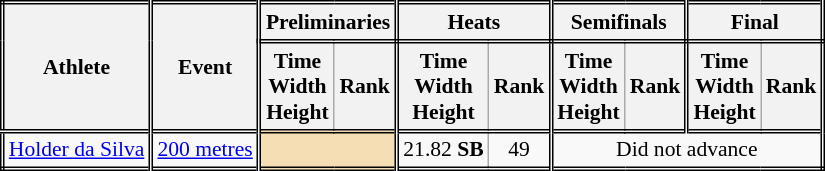<table class=wikitable style="font-size:90%; border: double;">
<tr>
<th rowspan="2" style="border-right:double">Athlete</th>
<th rowspan="2" style="border-right:double">Event</th>
<th colspan="2" style="border-right:double; border-bottom:double;">Preliminaries</th>
<th colspan="2" style="border-right:double; border-bottom:double;">Heats</th>
<th colspan="2" style="border-right:double; border-bottom:double;">Semifinals</th>
<th colspan="2" style="border-right:double; border-bottom:double;">Final</th>
</tr>
<tr>
<th>Time<br>Width<br>Height</th>
<th style="border-right:double">Rank</th>
<th>Time<br>Width<br>Height</th>
<th style="border-right:double">Rank</th>
<th>Time<br>Width<br>Height</th>
<th style="border-right:double">Rank</th>
<th>Time<br>Width<br>Height</th>
<th style="border-right:double">Rank</th>
</tr>
<tr style="border-top: double;">
<td style="border-right:double"><a href='#'>Holder da Silva</a></td>
<td style="border-right:double"><a href='#'>200 metres</a></td>
<td style="border-right:double" colspan= 2 bgcolor="wheat"></td>
<td align=center>21.82 <strong>SB</strong></td>
<td align=center style="border-right:double">49</td>
<td colspan="4" align=center>Did not advance</td>
</tr>
</table>
